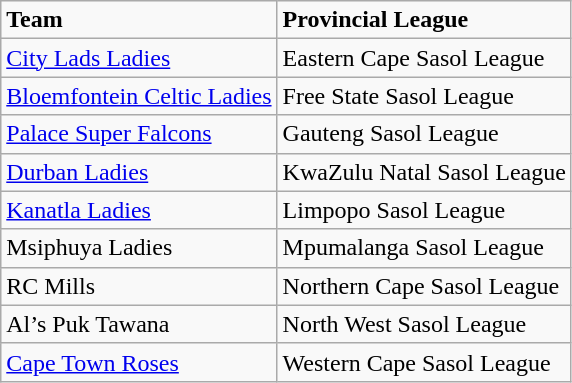<table class="wikitable sortable" style="text_align: left;">
<tr>
<td><strong>Team</strong></td>
<td><strong>Provincial League</strong></td>
</tr>
<tr>
<td><a href='#'>City Lads Ladies</a></td>
<td>Eastern Cape Sasol League</td>
</tr>
<tr>
<td><a href='#'>Bloemfontein Celtic Ladies</a></td>
<td>Free State Sasol League</td>
</tr>
<tr>
<td><a href='#'>Palace Super Falcons</a></td>
<td>Gauteng Sasol League</td>
</tr>
<tr>
<td><a href='#'>Durban Ladies</a></td>
<td>KwaZulu Natal Sasol League</td>
</tr>
<tr>
<td><a href='#'>Kanatla Ladies</a></td>
<td>Limpopo Sasol League</td>
</tr>
<tr>
<td>Msiphuya Ladies</td>
<td>Mpumalanga Sasol League</td>
</tr>
<tr>
<td>RC Mills</td>
<td>Northern Cape Sasol League</td>
</tr>
<tr>
<td>Al’s Puk Tawana</td>
<td>North West Sasol League</td>
</tr>
<tr>
<td><a href='#'>Cape Town Roses</a></td>
<td>Western Cape Sasol League</td>
</tr>
</table>
